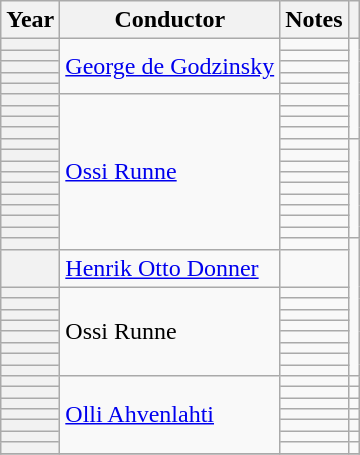<table class="wikitable plainrowheaders">
<tr>
<th>Year</th>
<th>Conductor</th>
<th>Notes</th>
<th></th>
</tr>
<tr>
<th scope="row"></th>
<td rowspan="5"><a href='#'>George de Godzinsky</a></td>
<td></td>
<td rowspan="9"></td>
</tr>
<tr>
<th scope="row"></th>
<td></td>
</tr>
<tr>
<th scope="row"></th>
<td></td>
</tr>
<tr>
<th scope="row"></th>
<td></td>
</tr>
<tr>
<th scope="row"></th>
<td></td>
</tr>
<tr>
<th scope="row"></th>
<td rowspan="14"><a href='#'>Ossi Runne</a></td>
<td></td>
</tr>
<tr>
<th scope="row"></th>
<td></td>
</tr>
<tr>
<th scope="row"></th>
<td></td>
</tr>
<tr>
<th scope="row"></th>
<td></td>
</tr>
<tr>
<th scope="row"></th>
<td></td>
<td rowspan="9"></td>
</tr>
<tr>
<th scope="row"></th>
<td></td>
</tr>
<tr>
<th scope="row"></th>
<td></td>
</tr>
<tr>
<th scope="row"></th>
<td></td>
</tr>
<tr>
<th scope="row"></th>
<td></td>
</tr>
<tr>
<th scope="row"></th>
<td></td>
</tr>
<tr>
<th scope="row"></th>
<td></td>
</tr>
<tr>
<th scope="row"></th>
<td></td>
</tr>
<tr>
<th scope="row"></th>
<td></td>
</tr>
<tr>
<th scope="row"></th>
<td></td>
<td rowspan="10"></td>
</tr>
<tr>
<th scope="row"></th>
<td><a href='#'>Henrik Otto Donner</a></td>
<td></td>
</tr>
<tr>
<th scope="row"></th>
<td rowspan="8">Ossi Runne</td>
<td></td>
</tr>
<tr>
<th scope="row"></th>
<td></td>
</tr>
<tr>
<th scope="row"></th>
<td></td>
</tr>
<tr>
<th scope="row"></th>
<td></td>
</tr>
<tr>
<th scope="row"></th>
<td></td>
</tr>
<tr>
<th scope="row"></th>
<td></td>
</tr>
<tr>
<th scope="row"></th>
<td></td>
</tr>
<tr>
<th scope="row"></th>
<td></td>
</tr>
<tr>
<th scope="row"></th>
<td rowspan="7"><a href='#'>Olli Ahvenlahti</a></td>
<td></td>
<td></td>
</tr>
<tr>
<th scope="row"></th>
<td></td>
<td></td>
</tr>
<tr>
<th scope="row"></th>
<td></td>
<td></td>
</tr>
<tr>
<th scope="row"></th>
<td></td>
<td></td>
</tr>
<tr>
<th scope="row"></th>
<td></td>
<td></td>
</tr>
<tr>
<th scope="row"></th>
<td></td>
<td></td>
</tr>
<tr>
<th scope="row"></th>
<td></td>
<td></td>
</tr>
<tr>
</tr>
</table>
